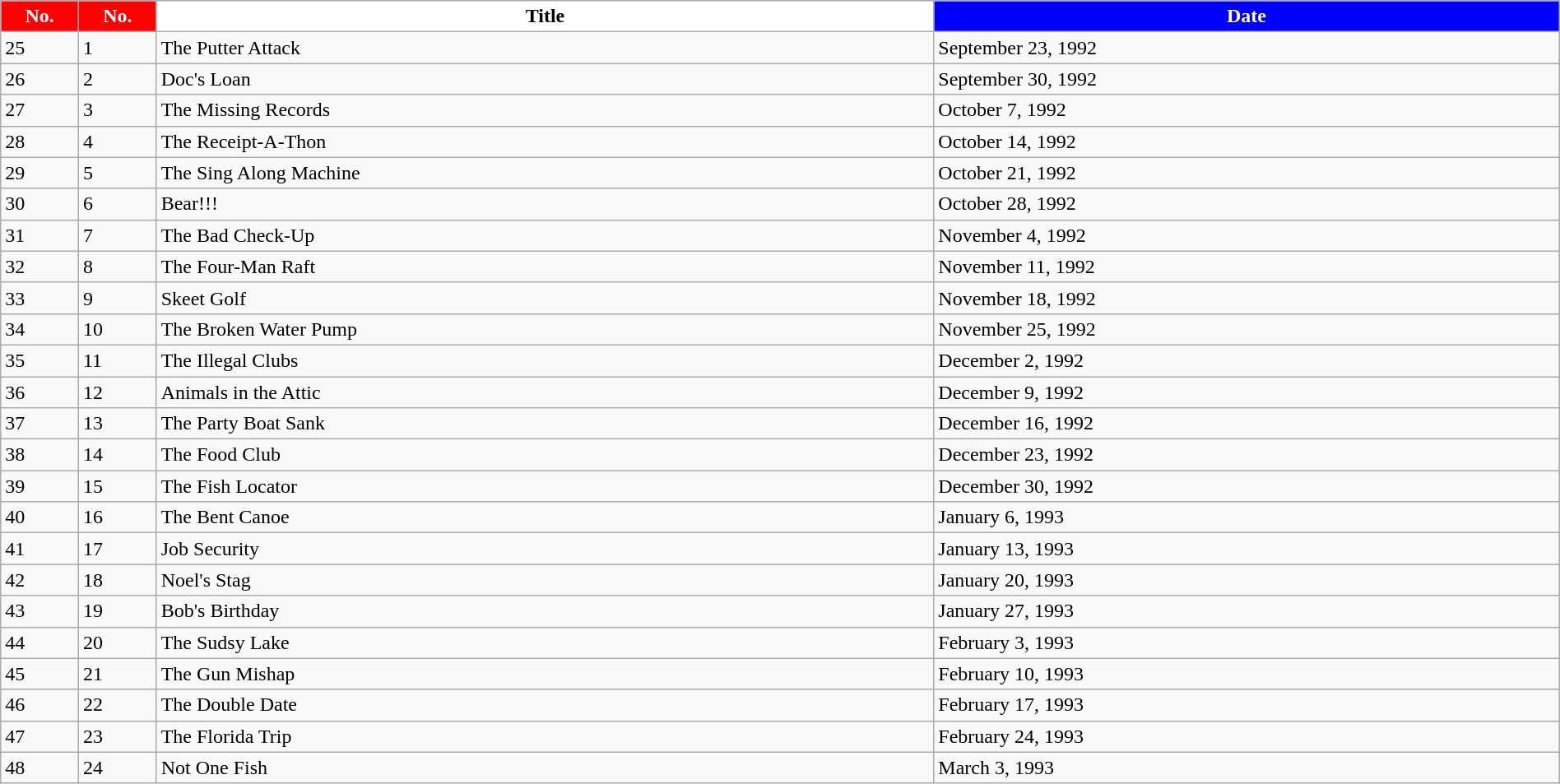<table class="wikitable plainrowheaders" style="width:100%; margin:auto;">
<tr>
<th style="background:red; color:#FFFFFF; width:5%">No.</th>
<th style="background:red; color:#FFFFFF; width:5%">No.</th>
<th style="background:white; color:#black">Title</th>
<th style="background:blue; color:#FFFFFF">Date</th>
</tr>
<tr>
<td>25</td>
<td>1</td>
<td>The Putter Attack</td>
<td>September 23, 1992</td>
</tr>
<tr>
<td>26</td>
<td>2</td>
<td>Doc's Loan</td>
<td>September 30, 1992</td>
</tr>
<tr>
<td>27</td>
<td>3</td>
<td>The Missing Records</td>
<td>October 7, 1992</td>
</tr>
<tr>
<td>28</td>
<td>4</td>
<td>The Receipt-A-Thon</td>
<td>October 14, 1992</td>
</tr>
<tr>
<td>29</td>
<td>5</td>
<td>The Sing Along Machine</td>
<td>October 21, 1992</td>
</tr>
<tr>
<td>30</td>
<td>6</td>
<td>Bear!!!</td>
<td>October 28, 1992</td>
</tr>
<tr>
<td>31</td>
<td>7</td>
<td>The Bad Check-Up</td>
<td>November 4, 1992</td>
</tr>
<tr>
<td>32</td>
<td>8</td>
<td>The Four-Man Raft</td>
<td>November 11, 1992</td>
</tr>
<tr>
<td>33</td>
<td>9</td>
<td>Skeet Golf</td>
<td>November 18, 1992</td>
</tr>
<tr>
<td>34</td>
<td>10</td>
<td>The Broken Water Pump</td>
<td>November 25, 1992</td>
</tr>
<tr>
<td>35</td>
<td>11</td>
<td>The Illegal Clubs</td>
<td>December 2, 1992</td>
</tr>
<tr>
<td>36</td>
<td>12</td>
<td>Animals in the Attic</td>
<td>December 9, 1992</td>
</tr>
<tr>
<td>37</td>
<td>13</td>
<td>The Party Boat Sank</td>
<td>December 16, 1992</td>
</tr>
<tr>
<td>38</td>
<td>14</td>
<td>The Food Club</td>
<td>December 23, 1992</td>
</tr>
<tr>
<td>39</td>
<td>15</td>
<td>The Fish Locator</td>
<td>December 30, 1992</td>
</tr>
<tr>
<td>40</td>
<td>16</td>
<td>The Bent Canoe</td>
<td>January 6, 1993</td>
</tr>
<tr>
<td>41</td>
<td>17</td>
<td>Job Security</td>
<td>January 13, 1993</td>
</tr>
<tr>
<td>42</td>
<td>18</td>
<td>Noel's Stag</td>
<td>January 20, 1993</td>
</tr>
<tr>
<td>43</td>
<td>19</td>
<td>Bob's Birthday</td>
<td>January 27, 1993</td>
</tr>
<tr>
<td>44</td>
<td>20</td>
<td>The Sudsy Lake</td>
<td>February 3, 1993</td>
</tr>
<tr>
<td>45</td>
<td>21</td>
<td>The Gun Mishap</td>
<td>February 10, 1993</td>
</tr>
<tr>
<td>46</td>
<td>22</td>
<td>The Double Date</td>
<td>February 17, 1993</td>
</tr>
<tr>
<td>47</td>
<td>23</td>
<td>The Florida Trip</td>
<td>February 24, 1993</td>
</tr>
<tr>
<td>48</td>
<td>24</td>
<td>Not One Fish</td>
<td>March 3, 1993</td>
</tr>
</table>
